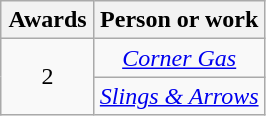<table class="wikitable sortable" style="text-align:center;" background: #f6e39c;>
<tr>
<th scope="col" style="width:55px;">Awards</th>
<th scope="col" style="text-align:center;">Person or work</th>
</tr>
<tr>
<td rowspan=2 style="text-align:center">2</td>
<td><em><a href='#'>Corner Gas</a></em></td>
</tr>
<tr>
<td><em><a href='#'>Slings & Arrows</a></em></td>
</tr>
</table>
